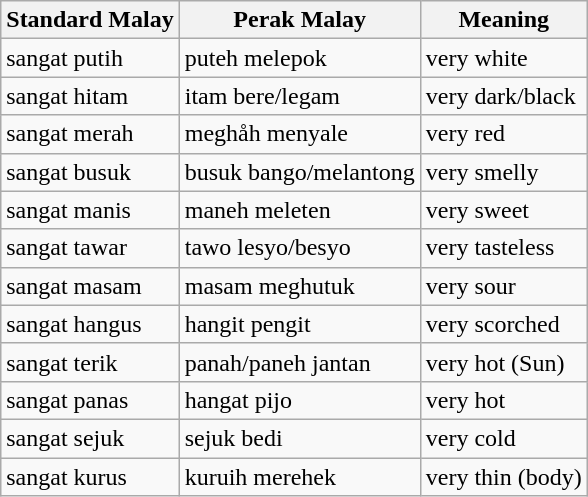<table class="wikitable">
<tr>
<th style="text-align: center;">Standard Malay</th>
<th style="text-align: center;">Perak Malay</th>
<th style="text-align: center;">Meaning</th>
</tr>
<tr>
<td>sangat putih</td>
<td>puteh melepok</td>
<td>very white</td>
</tr>
<tr>
<td>sangat hitam</td>
<td>itam bere/legam</td>
<td>very dark/black</td>
</tr>
<tr>
<td>sangat merah</td>
<td>meghåh menyale</td>
<td>very red</td>
</tr>
<tr>
<td>sangat busuk</td>
<td>busuk bango/melantong</td>
<td>very smelly</td>
</tr>
<tr>
<td>sangat manis</td>
<td>maneh meleten</td>
<td>very sweet</td>
</tr>
<tr>
<td>sangat tawar</td>
<td>tawo lesyo/besyo</td>
<td>very tasteless</td>
</tr>
<tr>
<td>sangat masam</td>
<td>masam meghutuk</td>
<td>very sour</td>
</tr>
<tr>
<td>sangat hangus</td>
<td>hangit pengit</td>
<td>very scorched</td>
</tr>
<tr>
<td>sangat terik</td>
<td>panah/paneh jantan</td>
<td>very hot (Sun)</td>
</tr>
<tr>
<td>sangat panas</td>
<td>hangat pijo</td>
<td>very hot</td>
</tr>
<tr>
<td>sangat sejuk</td>
<td>sejuk bedi</td>
<td>very cold</td>
</tr>
<tr>
<td>sangat kurus</td>
<td>kuruih merehek</td>
<td>very thin (body)</td>
</tr>
</table>
